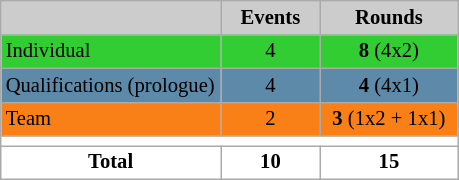<table class="wikitable plainrowheaders" style="background:#FFFFFF; font-size:86%; line-height:16px; border:gray solid 1px; border-collapse:collapse;">
<tr style="background:#CCCCCC; text-align:center;">
<th scope="col" style="background:#CCCCCC;" width='140px;"'></th>
<th scope="col" style="background:#CCCCCC;" width='60px;"'>Events</th>
<th scope="col" style="background:#CCCCCC;" width='85px;"'>Rounds</th>
</tr>
<tr style="background:#32CD32;">
<td>Individual</td>
<td align=center>4</td>
<td align=center><strong>8</strong> (4x2)</td>
</tr>
<tr style="background:#5D8AA8;">
<td>Qualifications (prologue)</td>
<td align=center>4</td>
<td align=center><strong>4</strong> (4x1)</td>
</tr>
<tr style="background:#F88017;">
<td>Team</td>
<td align=center>2</td>
<td align=center><strong>3</strong> (1x2 + 1x1)</td>
</tr>
<tr>
<td colspan="3"></td>
</tr>
<tr>
<td align=center><strong>Total</strong></td>
<td align=center><strong>10</strong></td>
<td align=center><strong>15</strong></td>
</tr>
</table>
